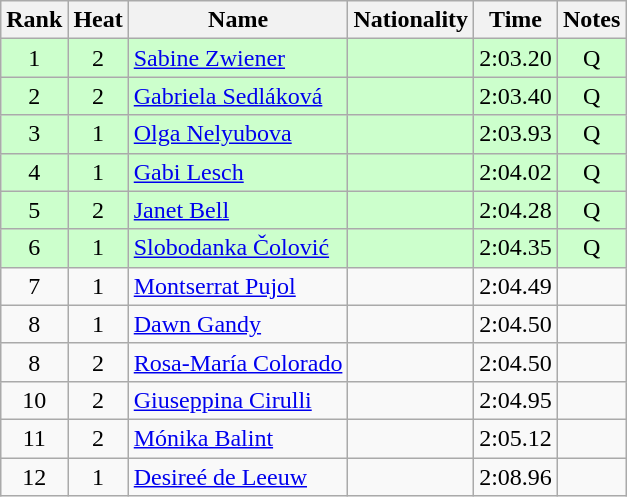<table class="wikitable sortable" style="text-align:center">
<tr>
<th>Rank</th>
<th>Heat</th>
<th>Name</th>
<th>Nationality</th>
<th>Time</th>
<th>Notes</th>
</tr>
<tr bgcolor=ccffcc>
<td>1</td>
<td>2</td>
<td align="left"><a href='#'>Sabine Zwiener</a></td>
<td align=left></td>
<td>2:03.20</td>
<td>Q</td>
</tr>
<tr bgcolor=ccffcc>
<td>2</td>
<td>2</td>
<td align="left"><a href='#'>Gabriela Sedláková</a></td>
<td align=left></td>
<td>2:03.40</td>
<td>Q</td>
</tr>
<tr bgcolor=ccffcc>
<td>3</td>
<td>1</td>
<td align="left"><a href='#'>Olga Nelyubova</a></td>
<td align=left></td>
<td>2:03.93</td>
<td>Q</td>
</tr>
<tr bgcolor=ccffcc>
<td>4</td>
<td>1</td>
<td align="left"><a href='#'>Gabi Lesch</a></td>
<td align=left></td>
<td>2:04.02</td>
<td>Q</td>
</tr>
<tr bgcolor=ccffcc>
<td>5</td>
<td>2</td>
<td align="left"><a href='#'>Janet Bell</a></td>
<td align=left></td>
<td>2:04.28</td>
<td>Q</td>
</tr>
<tr bgcolor=ccffcc>
<td>6</td>
<td>1</td>
<td align="left"><a href='#'>Slobodanka Čolović</a></td>
<td align=left></td>
<td>2:04.35</td>
<td>Q</td>
</tr>
<tr>
<td>7</td>
<td>1</td>
<td align="left"><a href='#'>Montserrat Pujol</a></td>
<td align=left></td>
<td>2:04.49</td>
<td></td>
</tr>
<tr>
<td>8</td>
<td>1</td>
<td align="left"><a href='#'>Dawn Gandy</a></td>
<td align=left></td>
<td>2:04.50</td>
<td></td>
</tr>
<tr>
<td>8</td>
<td>2</td>
<td align="left"><a href='#'>Rosa-María Colorado</a></td>
<td align=left></td>
<td>2:04.50</td>
<td></td>
</tr>
<tr>
<td>10</td>
<td>2</td>
<td align="left"><a href='#'>Giuseppina Cirulli</a></td>
<td align=left></td>
<td>2:04.95</td>
<td></td>
</tr>
<tr>
<td>11</td>
<td>2</td>
<td align="left"><a href='#'>Mónika Balint</a></td>
<td align=left></td>
<td>2:05.12</td>
<td></td>
</tr>
<tr>
<td>12</td>
<td>1</td>
<td align="left"><a href='#'>Desireé de Leeuw</a></td>
<td align=left></td>
<td>2:08.96</td>
<td></td>
</tr>
</table>
